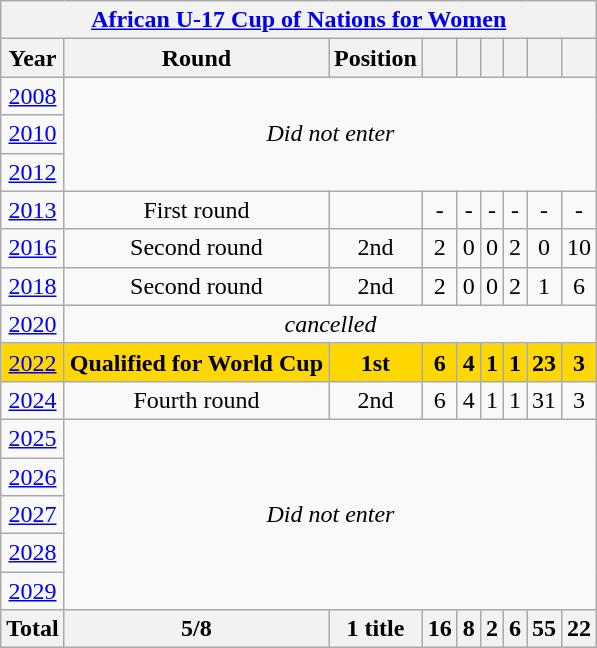<table class="wikitable" style="text-align: center;">
<tr>
<th colspan=9><a href='#'>African U-17 Cup of Nations for Women</a></th>
</tr>
<tr>
<th>Year</th>
<th>Round</th>
<th>Position</th>
<th></th>
<th></th>
<th></th>
<th></th>
<th></th>
<th></th>
</tr>
<tr>
<td><a href='#'>2008</a></td>
<td rowspan=3 colspan=8><em>Did not enter</em></td>
</tr>
<tr>
<td><a href='#'>2010</a></td>
</tr>
<tr>
<td><a href='#'>2012</a></td>
</tr>
<tr>
<td><a href='#'>2013</a></td>
<td>First round</td>
<td></td>
<td>-</td>
<td>-</td>
<td>-</td>
<td>-</td>
<td>-</td>
<td>-</td>
</tr>
<tr>
<td><a href='#'>2016</a></td>
<td>Second round</td>
<td>2nd</td>
<td>2</td>
<td>0</td>
<td>0</td>
<td>2</td>
<td>0</td>
<td>10</td>
</tr>
<tr>
<td><a href='#'>2018</a></td>
<td>Second round</td>
<td>2nd</td>
<td>2</td>
<td>0</td>
<td>0</td>
<td>2</td>
<td>1</td>
<td>6</td>
</tr>
<tr>
<td><a href='#'>2020</a></td>
<td rowspan=1 colspan=8><em>cancelled</em></td>
</tr>
<tr bgcolor=gold>
<td><a href='#'>2022</a></td>
<td><strong>Qualified for World Cup</strong></td>
<td><strong>1st</strong></td>
<td><strong>6</strong></td>
<td><strong>4</strong></td>
<td><strong>1</strong></td>
<td><strong>1</strong></td>
<td><strong>23</strong></td>
<td><strong>3</strong></td>
</tr>
<tr>
<td><a href='#'>2024</a></td>
<td>Fourth round</td>
<td>2nd</td>
<td>6</td>
<td>4</td>
<td>1</td>
<td>1</td>
<td>31</td>
<td>3</td>
</tr>
<tr>
<td><a href='#'>2025</a></td>
<td colspan=8 rowspan=5><em>Did not enter</em></td>
</tr>
<tr>
<td><a href='#'>2026</a></td>
</tr>
<tr>
<td><a href='#'>2027</a></td>
</tr>
<tr>
<td><a href='#'>2028</a></td>
</tr>
<tr>
<td><a href='#'>2029</a></td>
</tr>
<tr>
<th>Total</th>
<th>5/8</th>
<th>1 title</th>
<th>16</th>
<th>8</th>
<th>2</th>
<th>6</th>
<th>55</th>
<th>22</th>
</tr>
</table>
